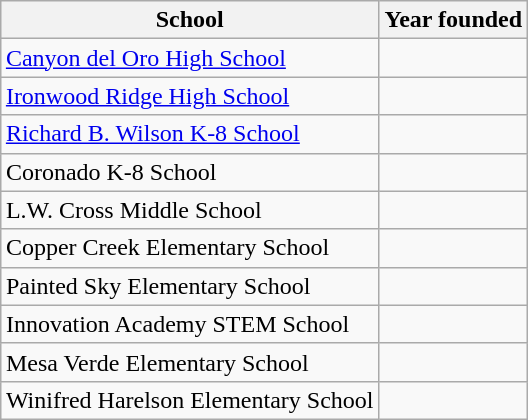<table style="margin:auto;"  class="wikitable">
<tr>
<th>School</th>
<th>Year founded</th>
</tr>
<tr>
<td><a href='#'>Canyon del Oro High School</a></td>
<td></td>
</tr>
<tr>
<td><a href='#'>Ironwood Ridge High School</a></td>
<td></td>
</tr>
<tr>
<td><a href='#'>Richard B. Wilson K-8 School</a></td>
<td></td>
</tr>
<tr>
<td>Coronado K-8 School</td>
<td></td>
</tr>
<tr>
<td>L.W. Cross Middle School</td>
<td></td>
</tr>
<tr>
<td>Copper Creek Elementary School</td>
<td></td>
</tr>
<tr>
<td>Painted Sky Elementary School</td>
<td></td>
</tr>
<tr>
<td>Innovation Academy STEM School</td>
<td></td>
</tr>
<tr>
<td>Mesa Verde Elementary School</td>
<td></td>
</tr>
<tr>
<td>Winifred Harelson Elementary School</td>
<td></td>
</tr>
</table>
